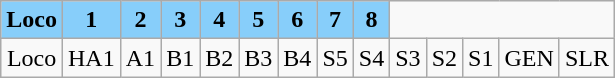<table class="wikitable plainrowheaders unsortable" style="text-align:center">
<tr>
<th scope="col" rowspan="1" style="background:lightskyblue;">Loco</th>
<th scope="col" rowspan="1" style="background:lightskyblue;">1</th>
<th scope="col" rowspan="1" style="background:lightskyblue;">2</th>
<th scope="col" rowspan="1" style="background:lightskyblue;">3</th>
<th scope="col" rowspan="1" style="background:lightskyblue;">4</th>
<th scope="col" rowspan="1" style="background:lightskyblue;">5</th>
<th scope="col" rowspan="1" style="background:lightskyblue;">6</th>
<th scope="col" rowspan="1" style="background:lightskyblue;">7</th>
<th scope="col" rowspan="1" style="background:lightskyblue;">8</th>
</tr>
<tr>
<td>Loco</td>
<td>HA1</td>
<td>A1</td>
<td>B1</td>
<td>B2</td>
<td>B3</td>
<td>B4</td>
<td>S5</td>
<td>S4</td>
<td>S3</td>
<td>S2</td>
<td>S1</td>
<td>GEN</td>
<td>SLR</td>
</tr>
</table>
